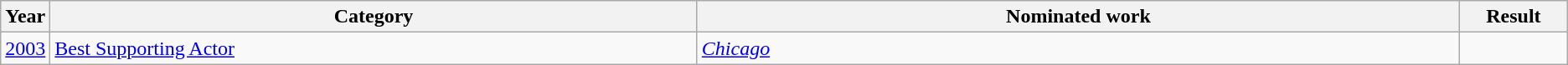<table class="wikitable sortable">
<tr>
<th scope="col" style="width:1em;">Year</th>
<th scope="col" style="width:33em;">Category</th>
<th scope="col" style="width:39em;">Nominated work</th>
<th scope="col" style="width:5em;">Result</th>
</tr>
<tr>
<td><a href='#'>2003</a></td>
<td><a href='#'>Best Supporting Actor</a></td>
<td><em><a href='#'>Chicago</a></em></td>
<td></td>
</tr>
</table>
